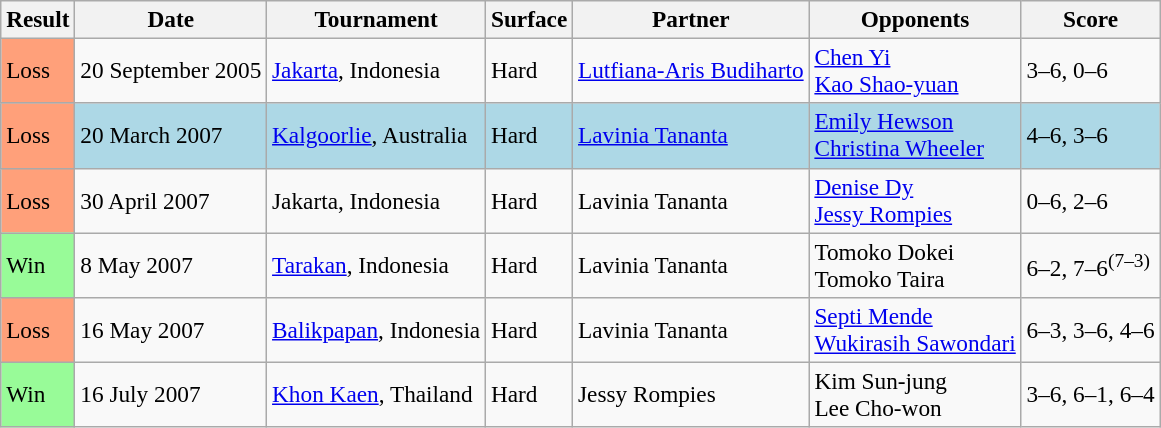<table class="sortable wikitable" style="font-size:97%;">
<tr>
<th>Result</th>
<th>Date</th>
<th>Tournament</th>
<th>Surface</th>
<th>Partner</th>
<th>Opponents</th>
<th>Score</th>
</tr>
<tr>
<td bgcolor="FFA07A">Loss</td>
<td>20 September 2005</td>
<td><a href='#'>Jakarta</a>, Indonesia</td>
<td>Hard</td>
<td> <a href='#'>Lutfiana-Aris Budiharto</a></td>
<td> <a href='#'>Chen Yi</a> <br>  <a href='#'>Kao Shao-yuan</a></td>
<td>3–6, 0–6</td>
</tr>
<tr style="background:lightblue;">
<td bgcolor="FFA07A">Loss</td>
<td>20 March 2007</td>
<td><a href='#'>Kalgoorlie</a>, Australia</td>
<td>Hard</td>
<td> <a href='#'>Lavinia Tananta</a></td>
<td> <a href='#'>Emily Hewson</a> <br>  <a href='#'>Christina Wheeler</a></td>
<td>4–6, 3–6</td>
</tr>
<tr>
<td bgcolor="FFA07A">Loss</td>
<td>30 April 2007</td>
<td>Jakarta, Indonesia</td>
<td>Hard</td>
<td> Lavinia Tananta</td>
<td> <a href='#'>Denise Dy</a> <br>  <a href='#'>Jessy Rompies</a></td>
<td>0–6, 2–6</td>
</tr>
<tr>
<td bgcolor="98FB98">Win</td>
<td>8 May 2007</td>
<td><a href='#'>Tarakan</a>, Indonesia</td>
<td>Hard</td>
<td> Lavinia Tananta</td>
<td> Tomoko Dokei <br>  Tomoko Taira</td>
<td>6–2, 7–6<sup>(7–3)</sup></td>
</tr>
<tr>
<td bgcolor="FFA07A">Loss</td>
<td>16 May 2007</td>
<td><a href='#'>Balikpapan</a>, Indonesia</td>
<td>Hard</td>
<td> Lavinia Tananta</td>
<td> <a href='#'>Septi Mende</a> <br>  <a href='#'>Wukirasih Sawondari</a></td>
<td>6–3, 3–6, 4–6</td>
</tr>
<tr>
<td bgcolor="98FB98">Win</td>
<td>16 July 2007</td>
<td><a href='#'>Khon Kaen</a>, Thailand</td>
<td>Hard</td>
<td> Jessy Rompies</td>
<td> Kim Sun-jung <br>  Lee Cho-won</td>
<td>3–6, 6–1, 6–4</td>
</tr>
</table>
